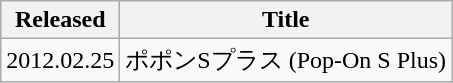<table class="wikitable">
<tr>
<th><strong>Released</strong></th>
<th><strong>Title</strong></th>
</tr>
<tr>
<td>2012.02.25</td>
<td>ポポンSプラス (Pop-On S Plus)</td>
</tr>
</table>
